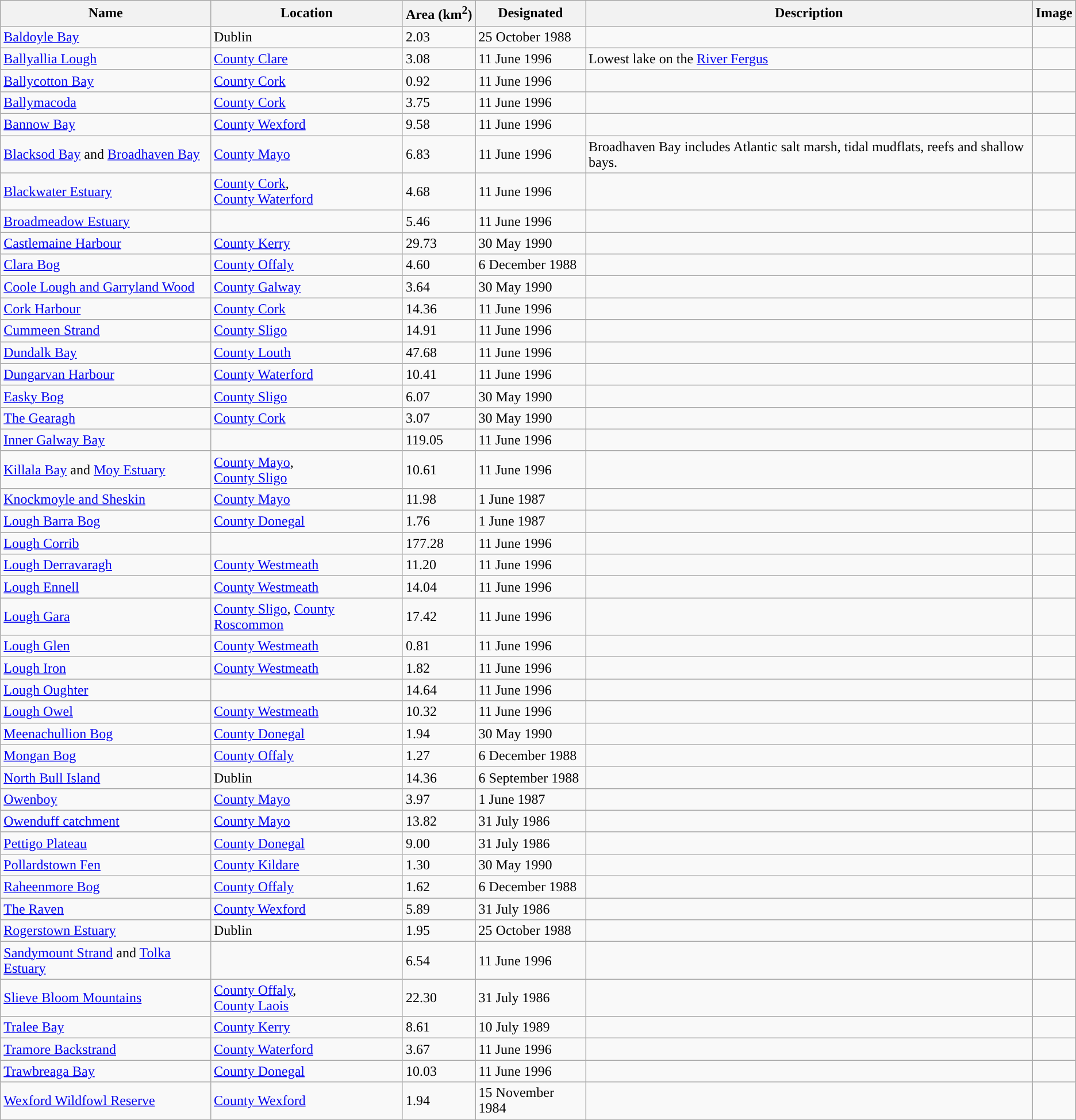<table class="wikitable sortable">
<tr>
<th style="background-color:">Name</th>
<th style="background-color:">Location</th>
<th style="background-color:">Area (km<sup>2</sup>)</th>
<th style="background-color:">Designated</th>
<th style="background-color:">Description</th>
<th style="background-color:">Image</th>
</tr>
<tr>
<td><a href='#'>Baldoyle Bay</a></td>
<td>Dublin<br><small></small></td>
<td>2.03</td>
<td>25 October 1988</td>
<td></td>
<td></td>
</tr>
<tr>
<td><a href='#'>Ballyallia Lough</a></td>
<td><a href='#'>County Clare</a><br><small></small></td>
<td>3.08</td>
<td>11 June 1996</td>
<td>Lowest lake on the <a href='#'>River Fergus</a></td>
<td></td>
</tr>
<tr>
<td><a href='#'>Ballycotton Bay</a></td>
<td><a href='#'>County Cork</a><br><small></small></td>
<td>0.92</td>
<td>11 June 1996</td>
<td></td>
<td></td>
</tr>
<tr>
<td><a href='#'>Ballymacoda</a></td>
<td><a href='#'>County Cork</a><br><small></small></td>
<td>3.75</td>
<td>11 June 1996</td>
<td></td>
<td></td>
</tr>
<tr>
<td><a href='#'>Bannow Bay</a></td>
<td><a href='#'>County Wexford</a><br><small></small></td>
<td>9.58</td>
<td>11 June 1996</td>
<td></td>
<td></td>
</tr>
<tr>
<td><a href='#'>Blacksod Bay</a> and <a href='#'>Broadhaven Bay</a></td>
<td><a href='#'>County Mayo</a><br><small></small></td>
<td>6.83</td>
<td>11 June 1996</td>
<td>Broadhaven Bay includes Atlantic salt marsh, tidal mudflats, reefs and shallow bays.</td>
<td></td>
</tr>
<tr>
<td><a href='#'>Blackwater Estuary</a></td>
<td><a href='#'>County Cork</a>,<br><a href='#'>County Waterford</a><small></small></td>
<td>4.68</td>
<td>11 June 1996</td>
<td></td>
<td></td>
</tr>
<tr>
<td><a href='#'>Broadmeadow Estuary</a></td>
<td><small></small></td>
<td>5.46</td>
<td>11 June 1996</td>
<td></td>
<td></td>
</tr>
<tr>
<td><a href='#'>Castlemaine Harbour</a></td>
<td><a href='#'>County Kerry</a><br><small></small></td>
<td>29.73</td>
<td>30 May 1990</td>
<td></td>
<td></td>
</tr>
<tr>
<td><a href='#'>Clara Bog</a></td>
<td><a href='#'>County Offaly</a><br><small></small></td>
<td>4.60</td>
<td>6 December 1988</td>
<td></td>
<td></td>
</tr>
<tr>
<td><a href='#'>Coole Lough and Garryland Wood</a></td>
<td><a href='#'>County Galway</a><br><small></small></td>
<td>3.64</td>
<td>30 May 1990</td>
<td></td>
<td></td>
</tr>
<tr>
<td><a href='#'>Cork Harbour</a></td>
<td><a href='#'>County Cork</a><br><small></small></td>
<td>14.36</td>
<td>11 June 1996</td>
<td></td>
<td></td>
</tr>
<tr>
<td><a href='#'>Cummeen Strand</a></td>
<td><a href='#'>County Sligo</a><br><small></small></td>
<td>14.91</td>
<td>11 June 1996</td>
<td></td>
<td></td>
</tr>
<tr>
<td><a href='#'>Dundalk Bay</a></td>
<td><a href='#'>County Louth</a><br><small></small></td>
<td>47.68</td>
<td>11 June 1996</td>
<td></td>
<td></td>
</tr>
<tr>
<td><a href='#'>Dungarvan Harbour</a></td>
<td><a href='#'>County Waterford</a><small></small></td>
<td>10.41</td>
<td>11 June 1996</td>
<td></td>
<td></td>
</tr>
<tr>
<td><a href='#'>Easky Bog</a></td>
<td><a href='#'>County Sligo</a><br><small></small></td>
<td>6.07</td>
<td>30 May 1990</td>
<td></td>
<td></td>
</tr>
<tr>
<td><a href='#'>The Gearagh</a></td>
<td><a href='#'>County Cork</a><br><small></small></td>
<td>3.07</td>
<td>30 May 1990</td>
<td></td>
<td></td>
</tr>
<tr>
<td><a href='#'>Inner Galway Bay</a></td>
<td><small></small></td>
<td>119.05</td>
<td>11 June 1996</td>
<td></td>
<td></td>
</tr>
<tr>
<td><a href='#'>Killala Bay</a> and <a href='#'>Moy Estuary</a></td>
<td><a href='#'>County Mayo</a>,<br><a href='#'>County Sligo</a><br><small></small></td>
<td>10.61</td>
<td>11 June 1996</td>
<td></td>
<td></td>
</tr>
<tr>
<td><a href='#'>Knockmoyle and Sheskin</a></td>
<td><a href='#'>County Mayo</a><br><small></small></td>
<td>11.98</td>
<td>1 June 1987</td>
<td></td>
<td></td>
</tr>
<tr>
<td><a href='#'>Lough Barra Bog</a></td>
<td><a href='#'>County Donegal</a><br><small></small></td>
<td>1.76</td>
<td>1 June 1987</td>
<td></td>
<td></td>
</tr>
<tr>
<td><a href='#'>Lough Corrib</a></td>
<td><small></small></td>
<td>177.28</td>
<td>11 June 1996</td>
<td></td>
<td></td>
</tr>
<tr>
<td><a href='#'>Lough Derravaragh</a></td>
<td><a href='#'>County Westmeath</a><br><small></small></td>
<td>11.20</td>
<td>11 June 1996</td>
<td></td>
<td></td>
</tr>
<tr>
<td><a href='#'>Lough Ennell</a></td>
<td><a href='#'>County Westmeath</a><br><small></small></td>
<td>14.04</td>
<td>11 June 1996</td>
<td></td>
<td></td>
</tr>
<tr>
<td><a href='#'>Lough Gara</a></td>
<td><a href='#'>County Sligo</a>, <a href='#'>County Roscommon</a><br><small></small></td>
<td>17.42</td>
<td>11 June 1996</td>
<td></td>
<td></td>
</tr>
<tr>
<td><a href='#'>Lough Glen</a></td>
<td><a href='#'>County Westmeath</a><br><small></small></td>
<td>0.81</td>
<td>11 June 1996</td>
<td></td>
<td></td>
</tr>
<tr>
<td><a href='#'>Lough Iron</a></td>
<td><a href='#'>County Westmeath</a><br><small></small></td>
<td>1.82</td>
<td>11 June 1996</td>
<td></td>
<td></td>
</tr>
<tr>
<td><a href='#'>Lough Oughter</a></td>
<td><small></small></td>
<td>14.64</td>
<td>11 June 1996</td>
<td></td>
<td></td>
</tr>
<tr>
<td><a href='#'>Lough Owel</a></td>
<td><a href='#'>County Westmeath</a><br><small></small></td>
<td>10.32</td>
<td>11 June 1996</td>
<td></td>
<td></td>
</tr>
<tr>
<td><a href='#'>Meenachullion Bog</a></td>
<td><a href='#'>County Donegal</a><br><small></small></td>
<td>1.94</td>
<td>30 May 1990</td>
<td></td>
<td></td>
</tr>
<tr>
<td><a href='#'>Mongan Bog</a></td>
<td><a href='#'>County Offaly</a><br><small></small></td>
<td>1.27</td>
<td>6 December 1988</td>
<td></td>
<td></td>
</tr>
<tr>
<td><a href='#'>North Bull Island</a></td>
<td>Dublin<br><small></small></td>
<td>14.36</td>
<td>6 September 1988</td>
<td></td>
<td></td>
</tr>
<tr>
<td><a href='#'>Owenboy</a></td>
<td><a href='#'>County Mayo</a><br><small></small></td>
<td>3.97</td>
<td>1 June 1987</td>
<td></td>
<td></td>
</tr>
<tr>
<td><a href='#'>Owenduff catchment</a></td>
<td><a href='#'>County Mayo</a><br><small></small></td>
<td>13.82</td>
<td>31 July 1986</td>
<td></td>
<td></td>
</tr>
<tr>
<td><a href='#'>Pettigo Plateau</a></td>
<td><a href='#'>County Donegal</a><br><small></small></td>
<td>9.00</td>
<td>31 July 1986</td>
<td></td>
<td></td>
</tr>
<tr>
<td><a href='#'>Pollardstown Fen</a></td>
<td><a href='#'>County Kildare</a><br><small></small></td>
<td>1.30</td>
<td>30 May 1990</td>
<td></td>
<td></td>
</tr>
<tr>
<td><a href='#'>Raheenmore Bog</a></td>
<td><a href='#'>County Offaly</a><br><small></small></td>
<td>1.62</td>
<td>6 December 1988</td>
<td></td>
<td></td>
</tr>
<tr>
<td><a href='#'>The Raven</a></td>
<td><a href='#'>County Wexford</a><br><small></small></td>
<td>5.89</td>
<td>31 July 1986</td>
<td></td>
<td></td>
</tr>
<tr>
<td><a href='#'>Rogerstown Estuary</a></td>
<td>Dublin<br><small></small></td>
<td>1.95</td>
<td>25 October 1988</td>
<td></td>
<td></td>
</tr>
<tr>
<td><a href='#'>Sandymount Strand</a> and <a href='#'>Tolka Estuary</a></td>
<td><small></small></td>
<td>6.54</td>
<td>11 June 1996</td>
<td></td>
<td></td>
</tr>
<tr>
<td><a href='#'>Slieve Bloom Mountains</a></td>
<td><a href='#'>County Offaly</a>,<br><a href='#'>County Laois</a><br><small></small></td>
<td>22.30</td>
<td>31 July 1986</td>
<td></td>
<td></td>
</tr>
<tr>
<td><a href='#'>Tralee Bay</a></td>
<td><a href='#'>County Kerry</a><br><small></small></td>
<td>8.61</td>
<td>10 July 1989</td>
<td></td>
<td></td>
</tr>
<tr>
<td><a href='#'>Tramore Backstrand</a></td>
<td><a href='#'>County Waterford</a><br><small></small></td>
<td>3.67</td>
<td>11 June 1996</td>
<td></td>
<td></td>
</tr>
<tr>
<td><a href='#'>Trawbreaga Bay</a></td>
<td><a href='#'>County Donegal</a><br><small></small></td>
<td>10.03</td>
<td>11 June 1996</td>
<td></td>
<td></td>
</tr>
<tr>
<td><a href='#'>Wexford Wildfowl Reserve</a></td>
<td><a href='#'>County Wexford</a><br><small></small></td>
<td>1.94</td>
<td>15 November 1984</td>
<td></td>
<td></td>
</tr>
</table>
